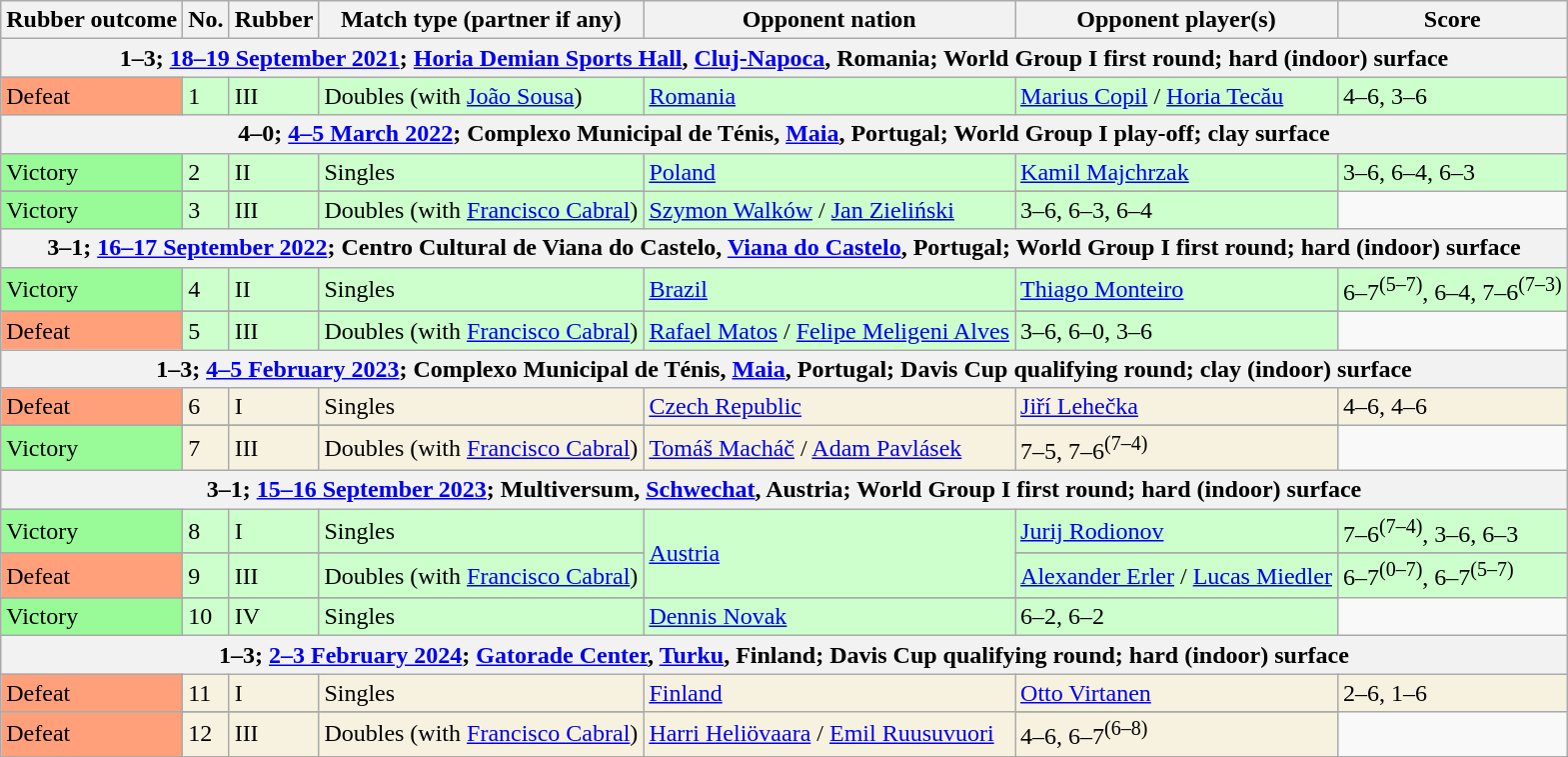<table class=wikitable>
<tr>
<th>Rubber outcome</th>
<th>No.</th>
<th>Rubber</th>
<th>Match type (partner if any)</th>
<th>Opponent nation</th>
<th>Opponent player(s)</th>
<th>Score</th>
</tr>
<tr>
<th colspan=7>1–3; <a href='#'>18–19 September 2021</a>; <a href='#'>Horia Demian Sports Hall</a>, <a href='#'>Cluj-Napoca</a>, Romania; World Group I first round; hard (indoor) surface</th>
</tr>
<tr bgcolor=#CCFFCC>
<td bgcolor=FFA07A>Defeat</td>
<td>1</td>
<td>III</td>
<td>Doubles (with <a href='#'>João Sousa</a>)</td>
<td> <a href='#'>Romania</a></td>
<td><a href='#'>Marius Copil</a> / <a href='#'>Horia Tecău</a></td>
<td>4–6, 3–6</td>
</tr>
<tr>
<th colspan=7>4–0; <a href='#'>4–5 March 2022</a>; Complexo Municipal de Ténis, <a href='#'>Maia</a>, Portugal; World Group I play-off; clay surface</th>
</tr>
<tr bgcolor=#CCFFCC>
<td bgcolor=98FB98>Victory</td>
<td>2</td>
<td>II</td>
<td>Singles</td>
<td rowspan=2> <a href='#'>Poland</a></td>
<td><a href='#'>Kamil Majchrzak</a></td>
<td>3–6, 6–4, 6–3</td>
</tr>
<tr>
</tr>
<tr bgcolor=#CCFFCC>
<td bgcolor=98FB98>Victory</td>
<td>3</td>
<td>III</td>
<td>Doubles (with <a href='#'>Francisco Cabral</a>)</td>
<td><a href='#'>Szymon Walków</a> / <a href='#'>Jan Zieliński</a></td>
<td>3–6, 6–3, 6–4</td>
</tr>
<tr>
<th colspan=7>3–1; <a href='#'>16–17 September 2022</a>; Centro Cultural de Viana do Castelo, <a href='#'>Viana do Castelo</a>, Portugal; World Group I first round; hard (indoor) surface</th>
</tr>
<tr bgcolor=#CCFFCC>
<td bgcolor=98FB98>Victory</td>
<td>4</td>
<td>II</td>
<td>Singles</td>
<td rowspan=2> <a href='#'>Brazil</a></td>
<td><a href='#'>Thiago Monteiro</a></td>
<td>6–7<sup>(5–7)</sup>, 6–4, 7–6<sup>(7–3)</sup></td>
</tr>
<tr>
</tr>
<tr bgcolor=#CCFFCC>
<td bgcolor=FFA07A>Defeat</td>
<td>5</td>
<td>III</td>
<td>Doubles (with <a href='#'>Francisco Cabral</a>)</td>
<td><a href='#'>Rafael Matos</a> / <a href='#'>Felipe Meligeni Alves</a></td>
<td>3–6, 6–0, 3–6</td>
</tr>
<tr>
<th colspan=7>1–3; <a href='#'>4–5 February 2023</a>; Complexo Municipal de Ténis, <a href='#'>Maia</a>, Portugal; Davis Cup qualifying round; clay (indoor) surface</th>
</tr>
<tr bgcolor=#F7F2E0>
<td bgcolor=FFA07A>Defeat</td>
<td>6</td>
<td>I</td>
<td>Singles</td>
<td rowspan=2> <a href='#'>Czech Republic</a></td>
<td><a href='#'>Jiří Lehečka</a></td>
<td>4–6, 4–6</td>
</tr>
<tr>
</tr>
<tr bgcolor=#F7F2E0>
<td bgcolor=98FB98>Victory</td>
<td>7</td>
<td>III</td>
<td>Doubles (with <a href='#'>Francisco Cabral</a>)</td>
<td><a href='#'>Tomáš Macháč</a> / <a href='#'>Adam Pavlásek</a></td>
<td>7–5, 7–6<sup>(7–4)</sup></td>
</tr>
<tr>
<th colspan=7>3–1; <a href='#'>15–16 September 2023</a>; Multiversum, <a href='#'>Schwechat</a>, Austria; World Group I first round; hard (indoor) surface</th>
</tr>
<tr bgcolor=#CCFFCC>
<td bgcolor=98FB98>Victory</td>
<td>8</td>
<td>I</td>
<td>Singles</td>
<td rowspan=3> <a href='#'>Austria</a></td>
<td><a href='#'>Jurij Rodionov</a></td>
<td>7–6<sup>(7–4)</sup>, 3–6, 6–3</td>
</tr>
<tr>
</tr>
<tr bgcolor=#CCFFCC>
<td bgcolor=FFA07A>Defeat</td>
<td>9</td>
<td>III</td>
<td>Doubles (with <a href='#'>Francisco Cabral</a>)</td>
<td><a href='#'>Alexander Erler</a> / <a href='#'>Lucas Miedler</a></td>
<td>6–7<sup>(0–7)</sup>, 6–7<sup>(5–7)</sup></td>
</tr>
<tr>
</tr>
<tr bgcolor=#CCFFCC>
<td bgcolor=98FB98>Victory</td>
<td>10</td>
<td>IV</td>
<td>Singles</td>
<td><a href='#'>Dennis Novak</a></td>
<td>6–2, 6–2</td>
</tr>
<tr>
<th colspan=7>1–3; <a href='#'>2–3 February 2024</a>; <a href='#'>Gatorade Center</a>, <a href='#'>Turku</a>, Finland; Davis Cup qualifying round; hard (indoor) surface</th>
</tr>
<tr bgcolor=#F7F2E0>
<td bgcolor=FFA07A>Defeat</td>
<td>11</td>
<td>I</td>
<td>Singles</td>
<td rowspan=2> <a href='#'>Finland</a></td>
<td><a href='#'>Otto Virtanen</a></td>
<td>2–6, 1–6</td>
</tr>
<tr>
</tr>
<tr bgcolor=#F7F2E0>
<td bgcolor=FFA07A>Defeat</td>
<td>12</td>
<td>III</td>
<td>Doubles (with <a href='#'>Francisco Cabral</a>)</td>
<td><a href='#'>Harri Heliövaara</a> / <a href='#'>Emil Ruusuvuori</a></td>
<td>4–6, 6–7<sup>(6–8)</sup></td>
</tr>
</table>
